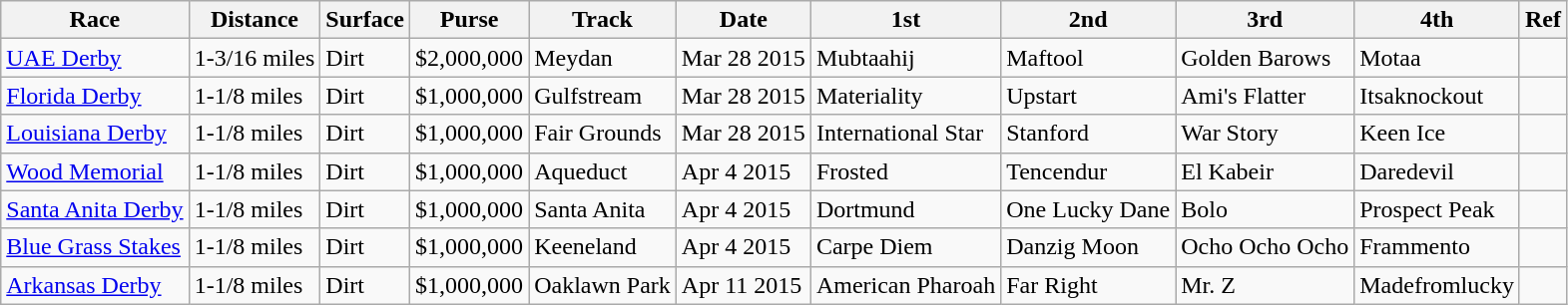<table class="wikitable">
<tr>
<th>Race</th>
<th>Distance</th>
<th>Surface</th>
<th>Purse</th>
<th>Track</th>
<th>Date</th>
<th>1st</th>
<th>2nd</th>
<th>3rd</th>
<th>4th</th>
<th>Ref</th>
</tr>
<tr>
<td><a href='#'>UAE Derby</a></td>
<td>1-<span>3/16 miles</span></td>
<td>Dirt</td>
<td align=right>$2,000,000</td>
<td>Meydan</td>
<td>Mar 28 2015</td>
<td>Mubtaahij</td>
<td>Maftool</td>
<td>Golden Barows</td>
<td>Motaa</td>
<td></td>
</tr>
<tr>
<td><a href='#'>Florida Derby</a></td>
<td>1-<span>1/8 miles</span></td>
<td>Dirt</td>
<td align=right>$1,000,000</td>
<td>Gulfstream</td>
<td>Mar 28 2015</td>
<td>Materiality</td>
<td>Upstart</td>
<td>Ami's Flatter</td>
<td>Itsaknockout</td>
<td></td>
</tr>
<tr>
<td><a href='#'>Louisiana Derby</a></td>
<td>1-<span>1/8 miles</span></td>
<td>Dirt</td>
<td align=right>$1,000,000</td>
<td>Fair Grounds</td>
<td>Mar 28 2015</td>
<td>International Star</td>
<td>Stanford</td>
<td>War Story</td>
<td>Keen Ice</td>
<td></td>
</tr>
<tr>
<td><a href='#'>Wood Memorial</a></td>
<td>1-<span>1/8 miles</span></td>
<td>Dirt</td>
<td align=right>$1,000,000</td>
<td>Aqueduct</td>
<td>Apr 4 2015</td>
<td>Frosted</td>
<td>Tencendur</td>
<td>El Kabeir</td>
<td>Daredevil</td>
<td></td>
</tr>
<tr>
<td><a href='#'>Santa Anita Derby</a></td>
<td>1-<span>1/8 miles</span></td>
<td>Dirt</td>
<td align=right>$1,000,000</td>
<td>Santa Anita</td>
<td>Apr 4 2015</td>
<td>Dortmund</td>
<td>One Lucky Dane</td>
<td>Bolo</td>
<td>Prospect Peak</td>
<td></td>
</tr>
<tr>
<td><a href='#'>Blue Grass Stakes</a></td>
<td>1-<span>1/8 miles</span></td>
<td>Dirt</td>
<td align=right>$1,000,000</td>
<td>Keeneland</td>
<td>Apr 4 2015</td>
<td>Carpe Diem</td>
<td>Danzig Moon</td>
<td>Ocho Ocho Ocho</td>
<td>Frammento</td>
<td></td>
</tr>
<tr>
<td><a href='#'>Arkansas Derby</a></td>
<td>1-<span>1/8 miles</span></td>
<td>Dirt</td>
<td align=right>$1,000,000</td>
<td>Oaklawn Park</td>
<td>Apr 11 2015</td>
<td>American Pharoah</td>
<td>Far Right</td>
<td>Mr. Z</td>
<td>Madefromlucky</td>
<td></td>
</tr>
</table>
